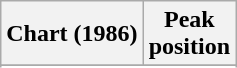<table class="wikitable sortable plainrowheaders">
<tr>
<th>Chart (1986)</th>
<th>Peak<br>position</th>
</tr>
<tr>
</tr>
<tr>
</tr>
</table>
